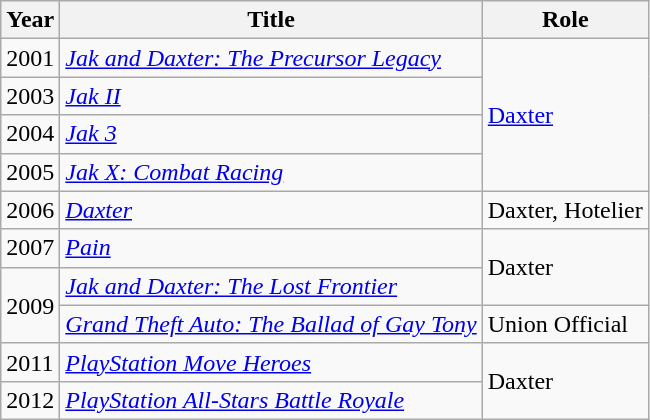<table class="wikitable sortable">
<tr>
<th>Year</th>
<th>Title</th>
<th>Role</th>
</tr>
<tr>
<td>2001</td>
<td><em><a href='#'>Jak and Daxter: The Precursor Legacy</a></em></td>
<td rowspan="4"><a href='#'>Daxter</a></td>
</tr>
<tr>
<td>2003</td>
<td><em><a href='#'>Jak II</a></em></td>
</tr>
<tr>
<td>2004</td>
<td><em><a href='#'>Jak 3</a></em></td>
</tr>
<tr>
<td>2005</td>
<td><em><a href='#'>Jak X: Combat Racing</a></em></td>
</tr>
<tr>
<td>2006</td>
<td><em><a href='#'>Daxter</a></em></td>
<td>Daxter, Hotelier</td>
</tr>
<tr>
<td>2007</td>
<td><em><a href='#'>Pain</a></em></td>
<td rowspan="2">Daxter</td>
</tr>
<tr>
<td rowspan="2">2009</td>
<td><em><a href='#'>Jak and Daxter: The Lost Frontier</a></em></td>
</tr>
<tr>
<td><em><a href='#'>Grand Theft Auto: The Ballad of Gay Tony</a></em></td>
<td>Union Official</td>
</tr>
<tr>
<td>2011</td>
<td><em><a href='#'>PlayStation Move Heroes</a></em></td>
<td rowspan="2">Daxter</td>
</tr>
<tr>
<td>2012</td>
<td><em><a href='#'>PlayStation All-Stars Battle Royale</a></em></td>
</tr>
</table>
